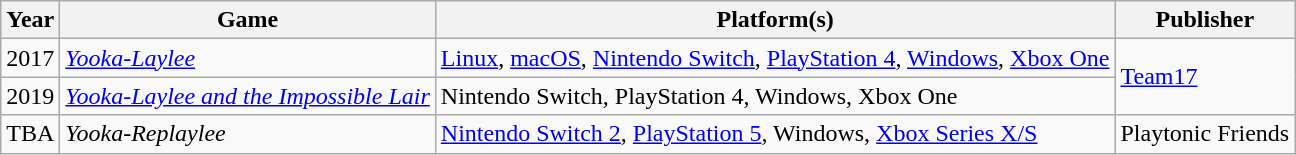<table class="wikitable sortable">
<tr>
<th>Year</th>
<th>Game</th>
<th>Platform(s)</th>
<th>Publisher</th>
</tr>
<tr>
<td>2017</td>
<td><em><a href='#'>Yooka-Laylee</a></em></td>
<td><a href='#'>Linux</a>, <a href='#'>macOS</a>, <a href='#'>Nintendo Switch</a>, <a href='#'>PlayStation 4</a>, <a href='#'>Windows</a>, <a href='#'>Xbox One</a></td>
<td rowspan="2"><a href='#'>Team17</a></td>
</tr>
<tr>
<td>2019</td>
<td><em><a href='#'>Yooka-Laylee and the Impossible Lair</a></em></td>
<td>Nintendo Switch, PlayStation 4, Windows, Xbox One</td>
</tr>
<tr>
<td>TBA</td>
<td><em>Yooka-Replaylee</em></td>
<td><a href='#'>Nintendo Switch 2</a>, <a href='#'>PlayStation 5</a>, Windows, <a href='#'>Xbox Series X/S</a></td>
<td>Playtonic Friends</td>
</tr>
</table>
